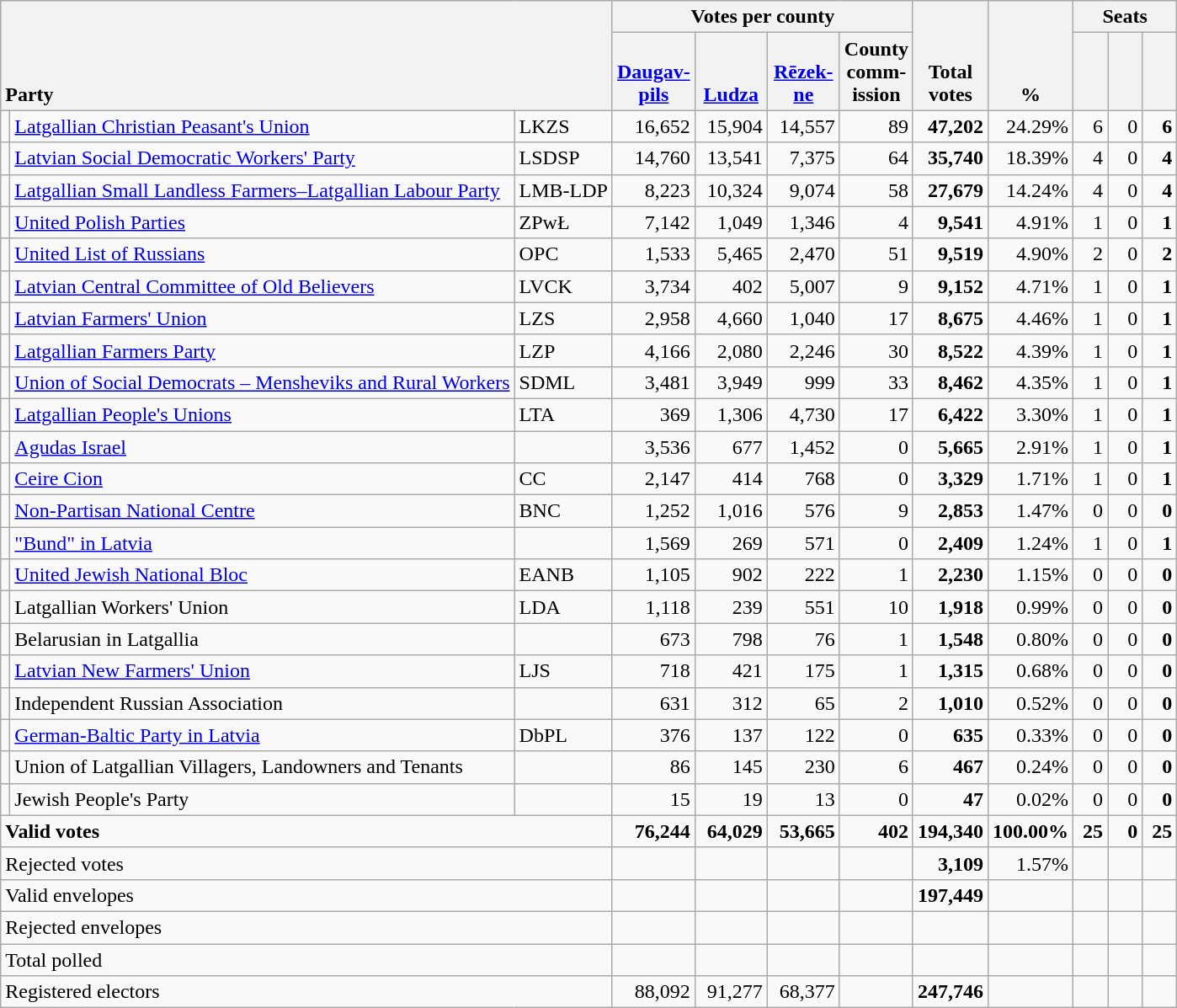<table class="wikitable" border="1" style="text-align:right;">
<tr>
<th style="text-align:left;" valign=bottom rowspan=2 colspan=3>Party</th>
<th colspan=4>Votes per county</th>
<th align=center valign=bottom rowspan=2 width="50">Total votes</th>
<th align=center valign=bottom rowspan=2 width="50">%</th>
<th colspan=3>Seats</th>
</tr>
<tr>
<th align=center valign=bottom width="50"><a href='#'>Daugav- pils</a></th>
<th align=center valign=bottom width="50"><a href='#'>Ludza</a></th>
<th align=center valign=bottom width="50"><a href='#'>Rēzek- ne</a></th>
<th align=center valign=bottom width="50">County comm- ission</th>
<th align=center valign=bottom width="20"><small></small></th>
<th align=center valign=bottom width="20"><small><a href='#'></a></small></th>
<th align=center valign=bottom width="20"><small></small></th>
</tr>
<tr>
<td></td>
<td align=left><a href='#'>Latgallian Christian Peasant's Union</a></td>
<td align=left>LKZS</td>
<td>16,652</td>
<td>15,904</td>
<td>14,557</td>
<td>89</td>
<td><strong>47,202</strong></td>
<td>24.29%</td>
<td>6</td>
<td>0</td>
<td><strong>6</strong></td>
</tr>
<tr>
<td></td>
<td align=left style="white-space: nowrap;"><a href='#'>Latvian Social Democratic Workers' Party</a></td>
<td align=left>LSDSP</td>
<td>14,760</td>
<td>13,541</td>
<td>7,375</td>
<td>64</td>
<td><strong>35,740</strong></td>
<td>18.39%</td>
<td>4</td>
<td>0</td>
<td><strong>4</strong></td>
</tr>
<tr>
<td></td>
<td align=left><a href='#'>Latgallian Small Landless Farmers–Latgallian Labour Party</a></td>
<td align=left>LMB-LDP</td>
<td>8,223</td>
<td>10,324</td>
<td>9,074</td>
<td>58</td>
<td><strong>27,679</strong></td>
<td>14.24%</td>
<td>4</td>
<td>0</td>
<td><strong>4</strong></td>
</tr>
<tr>
<td></td>
<td align=left><a href='#'>United Polish Parties</a></td>
<td align=left>ZPwŁ</td>
<td>7,142</td>
<td>1,049</td>
<td>1,346</td>
<td>4</td>
<td><strong>9,541</strong></td>
<td>4.91%</td>
<td>1</td>
<td>0</td>
<td><strong>1</strong></td>
</tr>
<tr>
<td></td>
<td align=left><a href='#'>United List of Russians</a></td>
<td align=left>ОРС</td>
<td>1,533</td>
<td>5,465</td>
<td>2,470</td>
<td>51</td>
<td><strong>9,519</strong></td>
<td>4.90%</td>
<td>2</td>
<td>0</td>
<td><strong>2</strong></td>
</tr>
<tr>
<td></td>
<td align=left><a href='#'>Latvian Central Committee of Old Believers</a></td>
<td align=left>LVCK</td>
<td>3,734</td>
<td>402</td>
<td>5,007</td>
<td>9</td>
<td><strong>9,152</strong></td>
<td>4.71%</td>
<td>1</td>
<td>0</td>
<td><strong>1</strong></td>
</tr>
<tr>
<td></td>
<td align=left><a href='#'>Latvian Farmers' Union</a></td>
<td align=left>LZS</td>
<td>2,958</td>
<td>4,660</td>
<td>1,040</td>
<td>17</td>
<td><strong>8,675</strong></td>
<td>4.46%</td>
<td>1</td>
<td>0</td>
<td><strong>1</strong></td>
</tr>
<tr>
<td></td>
<td align=left><a href='#'>Latgallian Farmers Party</a></td>
<td align=left>LZP</td>
<td>4,166</td>
<td>2,080</td>
<td>2,246</td>
<td>30</td>
<td><strong>8,522</strong></td>
<td>4.39%</td>
<td>1</td>
<td>0</td>
<td><strong>1</strong></td>
</tr>
<tr>
<td></td>
<td align=left><a href='#'>Union of Social Democrats – Mensheviks and Rural Workers</a></td>
<td align=left>SDML</td>
<td>3,481</td>
<td>3,949</td>
<td>999</td>
<td>33</td>
<td><strong>8,462</strong></td>
<td>4.35%</td>
<td>1</td>
<td>0</td>
<td><strong>1</strong></td>
</tr>
<tr>
<td></td>
<td align=left><a href='#'>Latgallian People's Unions</a></td>
<td align=left>LTA</td>
<td>369</td>
<td>1,306</td>
<td>4,730</td>
<td>17</td>
<td><strong>6,422</strong></td>
<td>3.30%</td>
<td>1</td>
<td>0</td>
<td><strong>1</strong></td>
</tr>
<tr>
<td></td>
<td align=left><a href='#'>Agudas Israel</a></td>
<td align=left></td>
<td>3,536</td>
<td>677</td>
<td>1,452</td>
<td>0</td>
<td><strong>5,665</strong></td>
<td>2.91%</td>
<td>1</td>
<td>0</td>
<td><strong>1</strong></td>
</tr>
<tr>
<td></td>
<td align=left><a href='#'>Ceire Cion</a></td>
<td align=left>CC</td>
<td>2,147</td>
<td>414</td>
<td>768</td>
<td>0</td>
<td><strong>3,329</strong></td>
<td>1.71%</td>
<td>1</td>
<td>0</td>
<td><strong>1</strong></td>
</tr>
<tr>
<td></td>
<td align=left><a href='#'>Non-Partisan National Centre</a></td>
<td align=left>BNC</td>
<td>1,252</td>
<td>1,016</td>
<td>576</td>
<td>9</td>
<td><strong>2,853</strong></td>
<td>1.47%</td>
<td>0</td>
<td>0</td>
<td><strong>0</strong></td>
</tr>
<tr>
<td></td>
<td align=left><a href='#'>"Bund" in Latvia</a></td>
<td align=left></td>
<td>1,569</td>
<td>269</td>
<td>571</td>
<td>0</td>
<td><strong>2,409</strong></td>
<td>1.24%</td>
<td>1</td>
<td>0</td>
<td><strong>1</strong></td>
</tr>
<tr>
<td></td>
<td align=left><a href='#'>United Jewish National Bloc</a></td>
<td align=left>EANB</td>
<td>1,105</td>
<td>902</td>
<td>222</td>
<td>1</td>
<td><strong>2,230</strong></td>
<td>1.15%</td>
<td>0</td>
<td>0</td>
<td><strong>0</strong></td>
</tr>
<tr>
<td></td>
<td align=left>Latgallian Workers' Union</td>
<td align=left>LDA</td>
<td>1,118</td>
<td>239</td>
<td>551</td>
<td>10</td>
<td><strong>1,918</strong></td>
<td>0.99%</td>
<td>0</td>
<td>0</td>
<td><strong>0</strong></td>
</tr>
<tr>
<td></td>
<td align=left>Belarusian in Latgallia</td>
<td align=left></td>
<td>673</td>
<td>798</td>
<td>76</td>
<td>1</td>
<td><strong>1,548</strong></td>
<td>0.80%</td>
<td>0</td>
<td>0</td>
<td><strong>0</strong></td>
</tr>
<tr>
<td></td>
<td align=left><a href='#'>Latvian New Farmers' Union</a></td>
<td align=left>LJS</td>
<td>718</td>
<td>421</td>
<td>175</td>
<td>1</td>
<td><strong>1,315</strong></td>
<td>0.68%</td>
<td>0</td>
<td>0</td>
<td><strong>0</strong></td>
</tr>
<tr>
<td></td>
<td align=left>Independent Russian Association</td>
<td align=left></td>
<td>631</td>
<td>312</td>
<td>65</td>
<td>2</td>
<td><strong>1,010</strong></td>
<td>0.52%</td>
<td>0</td>
<td>0</td>
<td><strong>0</strong></td>
</tr>
<tr>
<td></td>
<td align=left><a href='#'>German-Baltic Party in Latvia</a></td>
<td align=left>DbPL</td>
<td>376</td>
<td>137</td>
<td>122</td>
<td>0</td>
<td><strong>635</strong></td>
<td>0.33%</td>
<td>0</td>
<td>0</td>
<td><strong>0</strong></td>
</tr>
<tr>
<td></td>
<td align=left>Union of Latgallian Villagers, Landowners and Tenants</td>
<td align=left></td>
<td>86</td>
<td>145</td>
<td>230</td>
<td>6</td>
<td><strong>467</strong></td>
<td>0.24%</td>
<td>0</td>
<td>0</td>
<td><strong>0</strong></td>
</tr>
<tr>
<td></td>
<td align=left>Jewish People's Party</td>
<td align=left></td>
<td>15</td>
<td>19</td>
<td>13</td>
<td>0</td>
<td><strong>47</strong></td>
<td>0.02%</td>
<td>0</td>
<td>0</td>
<td><strong>0</strong></td>
</tr>
<tr style="font-weight:bold">
<td align=left colspan=3>Valid votes</td>
<td>76,244</td>
<td>64,029</td>
<td>53,665</td>
<td>402</td>
<td>194,340</td>
<td>100.00%</td>
<td>25</td>
<td>0</td>
<td>25</td>
</tr>
<tr>
<td align=left colspan=3>Rejected votes</td>
<td></td>
<td></td>
<td></td>
<td></td>
<td><strong>3,109</strong></td>
<td>1.57%</td>
<td></td>
<td></td>
<td></td>
</tr>
<tr>
<td align=left colspan=3>Valid envelopes</td>
<td></td>
<td></td>
<td></td>
<td></td>
<td><strong>197,449</strong></td>
<td></td>
<td></td>
<td></td>
<td></td>
</tr>
<tr>
<td align=left colspan=3>Rejected envelopes</td>
<td></td>
<td></td>
<td></td>
<td></td>
<td></td>
<td></td>
<td></td>
<td></td>
<td></td>
</tr>
<tr>
<td align=left colspan=3>Total polled</td>
<td></td>
<td></td>
<td></td>
<td></td>
<td></td>
<td></td>
<td></td>
<td></td>
<td></td>
</tr>
<tr>
<td align=left colspan=3>Registered electors</td>
<td>88,092</td>
<td>91,277</td>
<td>68,377</td>
<td></td>
<td><strong>247,746</strong></td>
<td></td>
<td></td>
<td></td>
<td></td>
</tr>
</table>
